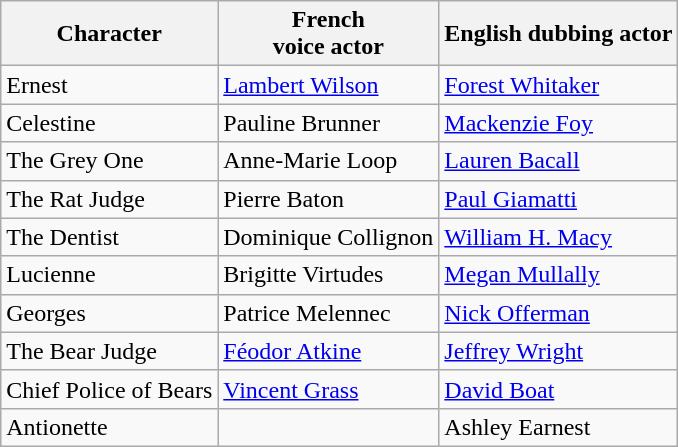<table class="wikitable">
<tr>
<th>Character</th>
<th>French <br>voice actor</th>
<th>English dubbing actor</th>
</tr>
<tr>
<td>Ernest</td>
<td><a href='#'>Lambert Wilson</a></td>
<td><a href='#'>Forest Whitaker</a></td>
</tr>
<tr>
<td>Celestine</td>
<td>Pauline Brunner</td>
<td><a href='#'>Mackenzie Foy</a></td>
</tr>
<tr>
<td>The Grey One</td>
<td>Anne-Marie Loop</td>
<td><a href='#'>Lauren Bacall</a></td>
</tr>
<tr>
<td>The Rat Judge</td>
<td>Pierre Baton</td>
<td><a href='#'>Paul Giamatti</a></td>
</tr>
<tr>
<td>The Dentist</td>
<td>Dominique Collignon</td>
<td><a href='#'>William H. Macy</a></td>
</tr>
<tr>
<td>Lucienne</td>
<td>Brigitte Virtudes</td>
<td><a href='#'>Megan Mullally</a></td>
</tr>
<tr>
<td>Georges</td>
<td>Patrice Melennec</td>
<td><a href='#'>Nick Offerman</a></td>
</tr>
<tr>
<td>The Bear Judge</td>
<td><a href='#'>Féodor Atkine</a></td>
<td><a href='#'>Jeffrey Wright</a></td>
</tr>
<tr>
<td>Chief Police of Bears</td>
<td><a href='#'>Vincent Grass</a></td>
<td><a href='#'>David Boat</a></td>
</tr>
<tr>
<td>Antionette</td>
<td></td>
<td>Ashley Earnest</td>
</tr>
</table>
